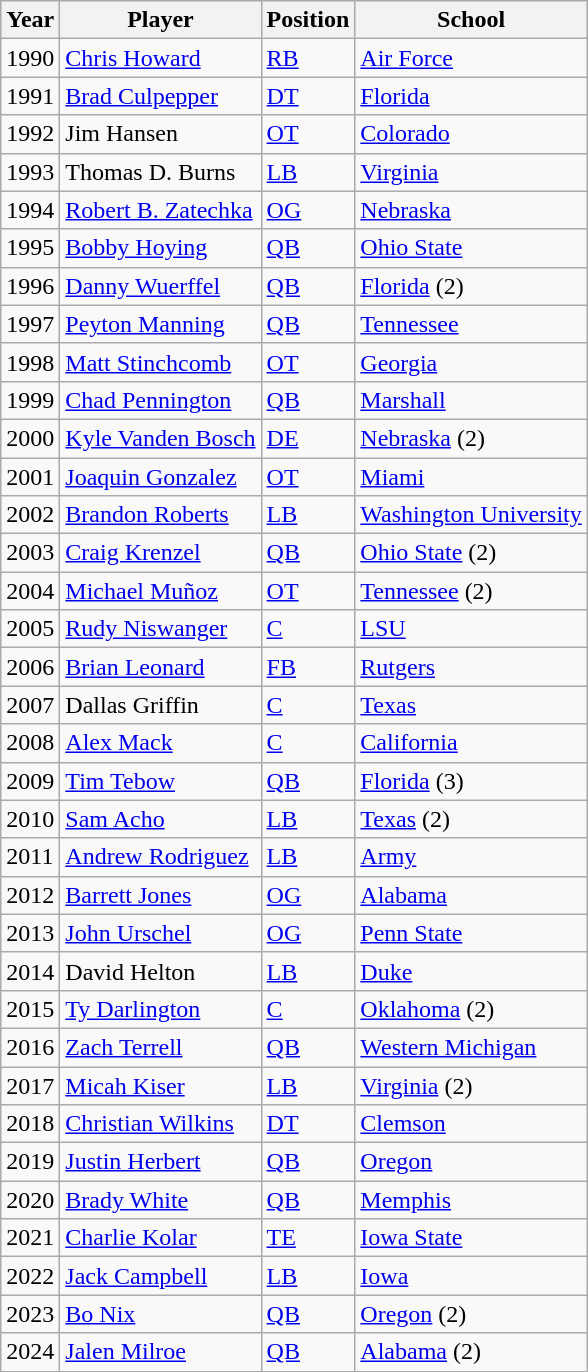<table class="wikitable sortable">
<tr>
<th>Year</th>
<th>Player</th>
<th>Position</th>
<th bgcolor="#e5e5e5">School</th>
</tr>
<tr>
<td>1990</td>
<td><a href='#'>Chris Howard</a></td>
<td><a href='#'>RB</a></td>
<td><a href='#'>Air Force</a></td>
</tr>
<tr>
<td>1991</td>
<td><a href='#'>Brad Culpepper</a></td>
<td><a href='#'>DT</a></td>
<td><a href='#'>Florida</a></td>
</tr>
<tr>
<td>1992</td>
<td>Jim Hansen</td>
<td><a href='#'>OT</a></td>
<td><a href='#'>Colorado</a></td>
</tr>
<tr>
<td>1993</td>
<td>Thomas D. Burns</td>
<td><a href='#'>LB</a></td>
<td><a href='#'>Virginia</a></td>
</tr>
<tr>
<td>1994</td>
<td><a href='#'>Robert B. Zatechka</a></td>
<td><a href='#'>OG</a></td>
<td><a href='#'>Nebraska</a></td>
</tr>
<tr>
<td>1995</td>
<td><a href='#'>Bobby Hoying</a></td>
<td><a href='#'>QB</a></td>
<td><a href='#'>Ohio State</a></td>
</tr>
<tr>
<td>1996</td>
<td><a href='#'>Danny Wuerffel</a></td>
<td><a href='#'>QB</a></td>
<td><a href='#'>Florida</a> (2)</td>
</tr>
<tr>
<td>1997</td>
<td><a href='#'>Peyton Manning</a></td>
<td><a href='#'>QB</a></td>
<td><a href='#'>Tennessee</a></td>
</tr>
<tr>
<td>1998</td>
<td><a href='#'>Matt Stinchcomb</a></td>
<td><a href='#'>OT</a></td>
<td><a href='#'>Georgia</a></td>
</tr>
<tr>
<td>1999</td>
<td><a href='#'>Chad Pennington</a></td>
<td><a href='#'>QB</a></td>
<td><a href='#'>Marshall</a></td>
</tr>
<tr>
<td>2000</td>
<td><a href='#'>Kyle Vanden Bosch</a></td>
<td><a href='#'>DE</a></td>
<td><a href='#'>Nebraska</a> (2)</td>
</tr>
<tr>
<td>2001</td>
<td><a href='#'>Joaquin Gonzalez</a></td>
<td><a href='#'>OT</a></td>
<td><a href='#'>Miami</a></td>
</tr>
<tr>
<td>2002</td>
<td><a href='#'>Brandon Roberts</a></td>
<td><a href='#'>LB</a></td>
<td><a href='#'>Washington University</a></td>
</tr>
<tr>
<td>2003</td>
<td><a href='#'>Craig Krenzel</a></td>
<td><a href='#'>QB</a></td>
<td><a href='#'>Ohio State</a> (2)</td>
</tr>
<tr>
<td>2004</td>
<td><a href='#'>Michael Muñoz</a></td>
<td><a href='#'>OT</a></td>
<td><a href='#'>Tennessee</a> (2)</td>
</tr>
<tr>
<td>2005</td>
<td><a href='#'>Rudy Niswanger</a></td>
<td><a href='#'>C</a></td>
<td><a href='#'>LSU</a></td>
</tr>
<tr>
<td>2006</td>
<td><a href='#'>Brian Leonard</a></td>
<td><a href='#'>FB</a></td>
<td><a href='#'>Rutgers</a></td>
</tr>
<tr>
<td>2007</td>
<td>Dallas Griffin</td>
<td><a href='#'>C</a></td>
<td><a href='#'>Texas</a></td>
</tr>
<tr>
<td>2008</td>
<td><a href='#'>Alex Mack</a></td>
<td><a href='#'>C</a></td>
<td><a href='#'>California</a></td>
</tr>
<tr>
<td>2009</td>
<td><a href='#'>Tim Tebow</a></td>
<td><a href='#'>QB</a></td>
<td><a href='#'>Florida</a> (3)</td>
</tr>
<tr>
<td>2010</td>
<td><a href='#'>Sam Acho</a></td>
<td><a href='#'>LB</a></td>
<td><a href='#'>Texas</a> (2)</td>
</tr>
<tr>
<td>2011</td>
<td><a href='#'>Andrew Rodriguez</a></td>
<td><a href='#'>LB</a></td>
<td><a href='#'>Army</a></td>
</tr>
<tr>
<td>2012</td>
<td><a href='#'>Barrett Jones</a></td>
<td><a href='#'>OG</a></td>
<td><a href='#'>Alabama</a></td>
</tr>
<tr>
<td>2013</td>
<td><a href='#'>John Urschel</a></td>
<td><a href='#'>OG</a></td>
<td><a href='#'>Penn State</a></td>
</tr>
<tr>
<td>2014</td>
<td>David Helton</td>
<td><a href='#'>LB</a></td>
<td><a href='#'>Duke</a></td>
</tr>
<tr>
<td>2015</td>
<td><a href='#'>Ty Darlington</a></td>
<td><a href='#'>C</a></td>
<td><a href='#'>Oklahoma</a> (2)</td>
</tr>
<tr>
<td>2016</td>
<td><a href='#'>Zach Terrell</a></td>
<td><a href='#'>QB</a></td>
<td><a href='#'>Western Michigan</a></td>
</tr>
<tr>
<td>2017</td>
<td><a href='#'>Micah Kiser</a></td>
<td><a href='#'>LB</a></td>
<td><a href='#'>Virginia</a> (2)</td>
</tr>
<tr>
<td>2018</td>
<td><a href='#'>Christian Wilkins</a></td>
<td><a href='#'>DT</a></td>
<td><a href='#'>Clemson</a></td>
</tr>
<tr>
<td>2019</td>
<td><a href='#'>Justin Herbert</a></td>
<td><a href='#'>QB</a></td>
<td><a href='#'>Oregon</a></td>
</tr>
<tr>
<td>2020</td>
<td><a href='#'>Brady White</a></td>
<td><a href='#'>QB</a></td>
<td><a href='#'>Memphis</a></td>
</tr>
<tr>
<td>2021</td>
<td><a href='#'>Charlie Kolar</a></td>
<td><a href='#'>TE</a></td>
<td><a href='#'>Iowa State</a></td>
</tr>
<tr>
<td>2022</td>
<td><a href='#'>Jack Campbell</a></td>
<td><a href='#'>LB</a></td>
<td><a href='#'>Iowa</a></td>
</tr>
<tr>
<td>2023</td>
<td><a href='#'>Bo Nix</a></td>
<td><a href='#'>QB</a></td>
<td><a href='#'> Oregon</a> (2)</td>
</tr>
<tr>
<td>2024</td>
<td><a href='#'>Jalen Milroe</a></td>
<td><a href='#'>QB</a></td>
<td><a href='#'> Alabama</a> (2)</td>
</tr>
<tr>
</tr>
</table>
